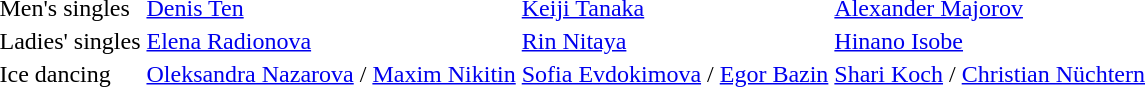<table>
<tr>
<td>Men's singles</td>
<td> <a href='#'>Denis Ten</a></td>
<td> <a href='#'>Keiji Tanaka</a></td>
<td> <a href='#'>Alexander Majorov</a></td>
</tr>
<tr>
<td>Ladies' singles</td>
<td> <a href='#'>Elena Radionova</a></td>
<td> <a href='#'>Rin Nitaya</a></td>
<td> <a href='#'>Hinano Isobe</a></td>
</tr>
<tr>
<td>Ice dancing</td>
<td> <a href='#'>Oleksandra Nazarova</a> / <a href='#'>Maxim Nikitin</a></td>
<td> <a href='#'>Sofia Evdokimova</a> / <a href='#'>Egor Bazin</a></td>
<td> <a href='#'>Shari Koch</a> / <a href='#'>Christian Nüchtern</a></td>
</tr>
</table>
